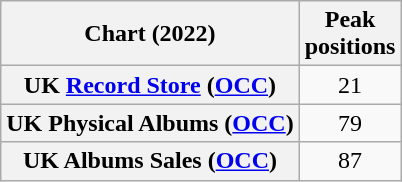<table class="wikitable plainrowheaders sortable" style="text-align:center">
<tr>
<th scope="col">Chart (2022)</th>
<th scope="col">Peak<br>positions</th>
</tr>
<tr>
<th scope="row">UK <a href='#'>Record Store</a> (<a href='#'>OCC</a>)</th>
<td>21</td>
</tr>
<tr>
<th scope="row">UK Physical Albums (<a href='#'>OCC</a>)</th>
<td>79</td>
</tr>
<tr>
<th scope="row">UK Albums Sales (<a href='#'>OCC</a>)</th>
<td>87</td>
</tr>
</table>
